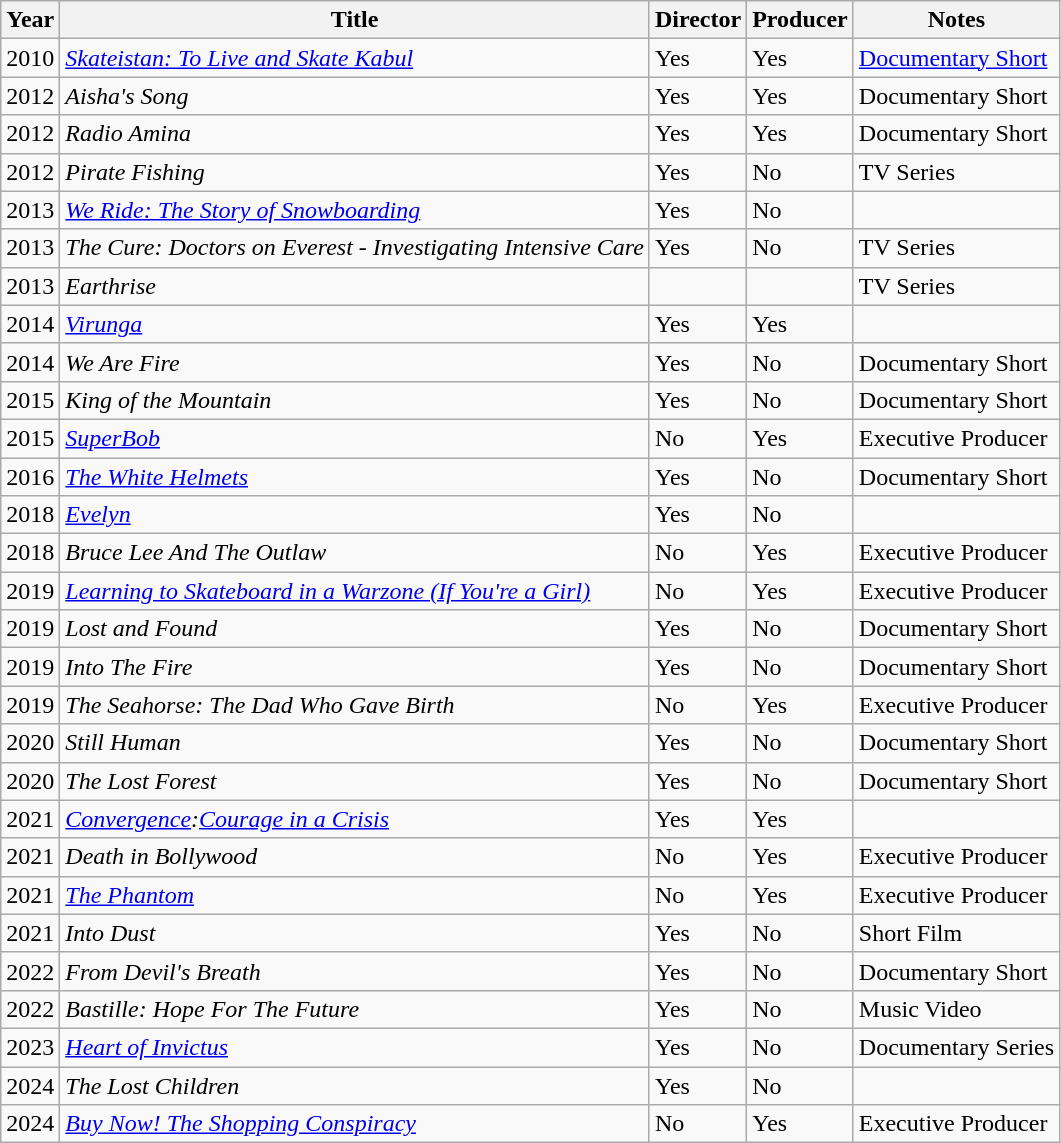<table class="wikitable sortable">
<tr>
<th>Year</th>
<th>Title</th>
<th>Director</th>
<th>Producer</th>
<th>Notes</th>
</tr>
<tr>
<td>2010</td>
<td><em><a href='#'>Skateistan: To Live and Skate Kabul</a></em></td>
<td>Yes</td>
<td>Yes</td>
<td><a href='#'>Documentary Short</a></td>
</tr>
<tr>
<td>2012</td>
<td><em>Aisha's Song</em></td>
<td>Yes</td>
<td>Yes</td>
<td>Documentary Short</td>
</tr>
<tr>
<td>2012</td>
<td><em>Radio Amina</em></td>
<td>Yes</td>
<td>Yes</td>
<td>Documentary Short</td>
</tr>
<tr>
<td>2012</td>
<td><em>Pirate Fishing</em></td>
<td>Yes</td>
<td>No</td>
<td>TV Series</td>
</tr>
<tr>
<td>2013</td>
<td><em><a href='#'>We Ride: The Story of Snowboarding</a></em></td>
<td>Yes</td>
<td>No</td>
<td></td>
</tr>
<tr>
<td>2013</td>
<td><em>The Cure: Doctors on Everest - Investigating Intensive Care</em></td>
<td>Yes</td>
<td>No</td>
<td>TV Series</td>
</tr>
<tr>
<td>2013</td>
<td><em>Earthrise</em></td>
<td></td>
<td></td>
<td>TV Series</td>
</tr>
<tr>
<td>2014</td>
<td><em><a href='#'>Virunga</a></em></td>
<td>Yes</td>
<td>Yes</td>
<td></td>
</tr>
<tr>
<td>2014</td>
<td><em>We Are Fire</em></td>
<td>Yes</td>
<td>No</td>
<td>Documentary Short</td>
</tr>
<tr>
<td>2015</td>
<td><em>King of the Mountain</em></td>
<td>Yes</td>
<td>No</td>
<td>Documentary Short</td>
</tr>
<tr>
<td>2015</td>
<td><em><a href='#'>SuperBob</a></em></td>
<td>No</td>
<td>Yes</td>
<td>Executive Producer</td>
</tr>
<tr>
<td>2016</td>
<td><em><a href='#'>The White Helmets</a></em></td>
<td>Yes</td>
<td>No</td>
<td>Documentary Short</td>
</tr>
<tr>
<td>2018</td>
<td><em><a href='#'>Evelyn</a></em></td>
<td>Yes</td>
<td>No</td>
<td></td>
</tr>
<tr>
<td>2018</td>
<td><em>Bruce Lee And The Outlaw</em></td>
<td>No</td>
<td>Yes</td>
<td>Executive Producer</td>
</tr>
<tr>
<td>2019</td>
<td><em><a href='#'>Learning to Skateboard in a Warzone (If You're a Girl)</a></em></td>
<td>No</td>
<td>Yes</td>
<td>Executive Producer</td>
</tr>
<tr>
<td>2019</td>
<td><em>Lost and Found</em></td>
<td>Yes</td>
<td>No</td>
<td>Documentary Short</td>
</tr>
<tr>
<td>2019</td>
<td><em>Into The Fire</em></td>
<td>Yes</td>
<td>No</td>
<td>Documentary Short</td>
</tr>
<tr>
<td>2019</td>
<td><em>The Seahorse: The Dad Who Gave Birth</em></td>
<td>No</td>
<td>Yes</td>
<td>Executive Producer</td>
</tr>
<tr>
<td>2020</td>
<td><em>Still Human</em></td>
<td>Yes</td>
<td>No</td>
<td>Documentary Short</td>
</tr>
<tr>
<td>2020</td>
<td><em>The Lost Forest</em></td>
<td>Yes</td>
<td>No</td>
<td>Documentary Short</td>
</tr>
<tr>
<td>2021</td>
<td><em><a href='#'>Convergence</a>:<a href='#'>Courage in a Crisis</a></em></td>
<td>Yes</td>
<td>Yes</td>
<td></td>
</tr>
<tr>
<td>2021</td>
<td><em>Death in Bollywood</em></td>
<td>No</td>
<td>Yes</td>
<td>Executive Producer</td>
</tr>
<tr>
<td>2021</td>
<td><em><a href='#'>The Phantom</a></em></td>
<td>No</td>
<td>Yes</td>
<td>Executive Producer</td>
</tr>
<tr>
<td>2021</td>
<td><em>Into Dust</em></td>
<td>Yes</td>
<td>No</td>
<td>Short Film</td>
</tr>
<tr>
<td>2022</td>
<td><em>From Devil's Breath</em></td>
<td>Yes</td>
<td>No</td>
<td>Documentary Short</td>
</tr>
<tr>
<td>2022</td>
<td><em>Bastille: Hope For The Future</em></td>
<td>Yes</td>
<td>No</td>
<td>Music Video</td>
</tr>
<tr>
<td>2023</td>
<td><em><a href='#'>Heart of Invictus</a></em></td>
<td>Yes</td>
<td>No</td>
<td>Documentary Series</td>
</tr>
<tr>
<td>2024</td>
<td><em>The Lost Children</em></td>
<td>Yes</td>
<td>No</td>
<td></td>
</tr>
<tr>
<td>2024</td>
<td><em><a href='#'>Buy Now! The Shopping Conspiracy</a></em></td>
<td>No</td>
<td>Yes</td>
<td>Executive Producer</td>
</tr>
</table>
